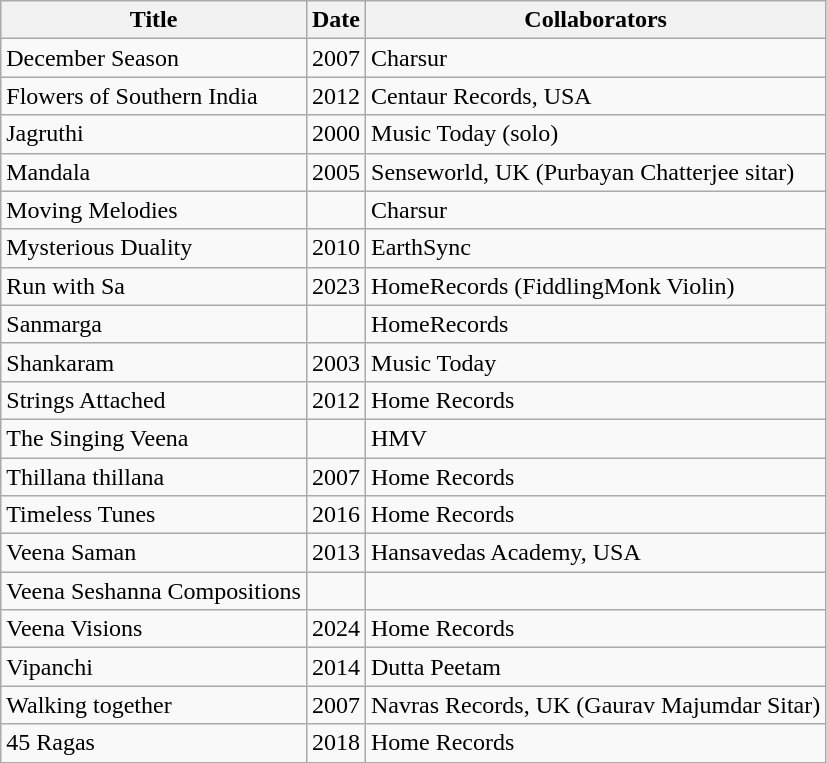<table class="wikitable">
<tr>
<th>Title</th>
<th>Date</th>
<th>Collaborators</th>
</tr>
<tr>
<td>December Season</td>
<td>2007</td>
<td>Charsur</td>
</tr>
<tr>
<td>Flowers of Southern India</td>
<td>2012</td>
<td>Centaur Records, USA</td>
</tr>
<tr>
<td>Jagruthi</td>
<td>2000</td>
<td>Music Today (solo)</td>
</tr>
<tr>
<td>Mandala</td>
<td>2005</td>
<td>Senseworld, UK (Purbayan Chatterjee sitar)</td>
</tr>
<tr>
<td>Moving Melodies</td>
<td></td>
<td>Charsur</td>
</tr>
<tr>
<td>Mysterious Duality</td>
<td>2010</td>
<td>EarthSync</td>
</tr>
<tr>
<td>Run with Sa</td>
<td>2023</td>
<td>HomeRecords (FiddlingMonk Violin)</td>
</tr>
<tr>
<td>Sanmarga</td>
<td></td>
<td>HomeRecords</td>
</tr>
<tr>
<td>Shankaram</td>
<td>2003</td>
<td>Music Today</td>
</tr>
<tr>
<td>Strings Attached</td>
<td>2012</td>
<td>Home Records</td>
</tr>
<tr>
<td>The Singing Veena</td>
<td></td>
<td>HMV</td>
</tr>
<tr>
<td>Thillana thillana</td>
<td>2007</td>
<td>Home Records</td>
</tr>
<tr>
<td>Timeless Tunes</td>
<td>2016</td>
<td>Home Records</td>
</tr>
<tr>
<td>Veena Saman</td>
<td>2013</td>
<td>Hansavedas Academy, USA</td>
</tr>
<tr>
<td>Veena Seshanna Compositions</td>
<td></td>
<td></td>
</tr>
<tr>
<td>Veena Visions</td>
<td>2024</td>
<td>Home Records</td>
</tr>
<tr>
<td>Vipanchi</td>
<td>2014</td>
<td>Dutta Peetam</td>
</tr>
<tr>
<td>Walking together</td>
<td>2007</td>
<td>Navras Records, UK (Gaurav Majumdar Sitar)</td>
</tr>
<tr>
<td>45 Ragas</td>
<td>2018</td>
<td>Home Records</td>
</tr>
</table>
